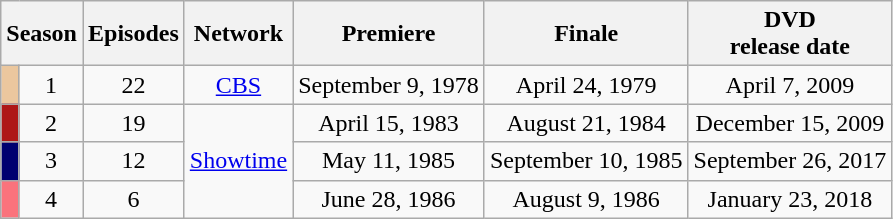<table class=wikitable style="text-align:center">
<tr>
<th colspan=2>Season</th>
<th>Episodes</th>
<th>Network</th>
<th>Premiere</th>
<th>Finale</th>
<th>DVD<br> release date</th>
</tr>
<tr>
<td style="width:5px; background:#EBC79E"></td>
<td>1</td>
<td>22</td>
<td><a href='#'>CBS</a></td>
<td>September 9, 1978</td>
<td>April 24, 1979</td>
<td>April 7, 2009</td>
</tr>
<tr>
<td bgcolor="AE1717"></td>
<td>2</td>
<td>19</td>
<td rowspan=3><a href='#'>Showtime</a></td>
<td>April 15, 1983</td>
<td>August 21, 1984</td>
<td>December 15, 2009</td>
</tr>
<tr>
<td bgcolor="000070"></td>
<td>3</td>
<td>12</td>
<td>May 11, 1985</td>
<td>September 10, 1985</td>
<td>September 26, 2017</td>
</tr>
<tr>
<td bgcolor="FA737C"></td>
<td>4</td>
<td>6</td>
<td>June 28, 1986</td>
<td>August 9, 1986</td>
<td>January 23, 2018</td>
</tr>
</table>
